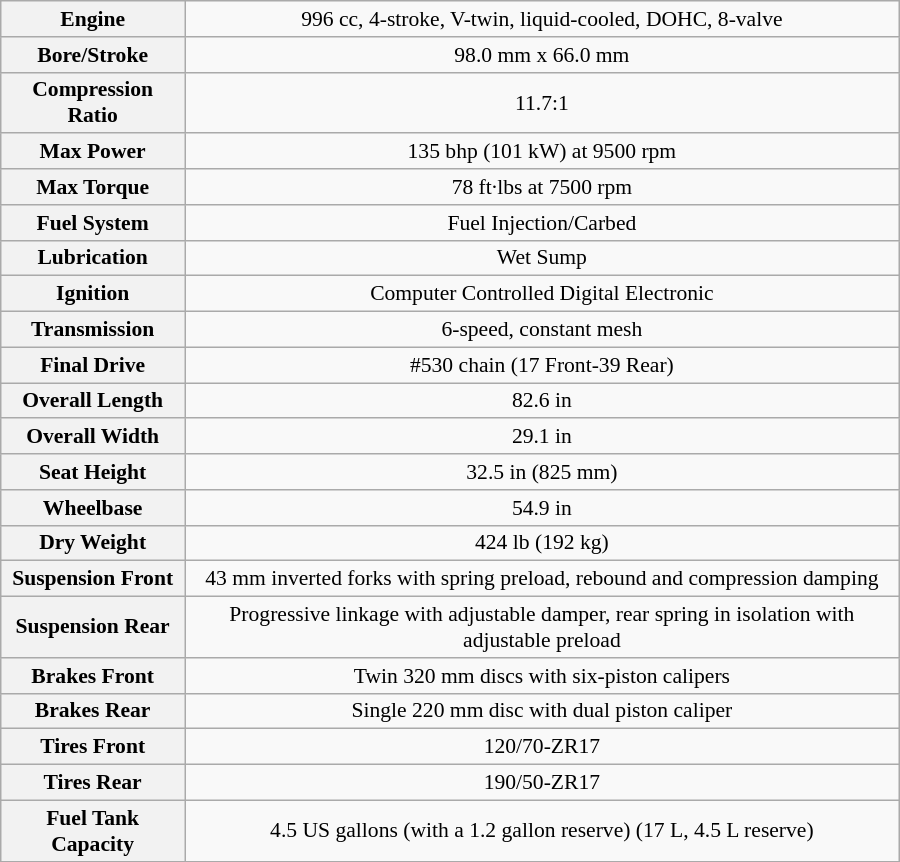<table class="wikitable" style="width:600px; text-align:center; font-size: 90%;">
<tr>
<th>Engine</th>
<td colspan="3">996 cc, 4-stroke, V-twin, liquid-cooled, DOHC, 8-valve</td>
</tr>
<tr>
<th>Bore/Stroke</th>
<td colspan="3">98.0 mm x 66.0 mm</td>
</tr>
<tr>
<th>Compression Ratio</th>
<td colspan="3">11.7:1</td>
</tr>
<tr>
<th>Max Power</th>
<td colspan="3">135 bhp (101 kW) at 9500 rpm</td>
</tr>
<tr>
<th>Max Torque</th>
<td colspan="3">78 ft·lbs at 7500 rpm</td>
</tr>
<tr>
<th>Fuel System</th>
<td colspan="3">Fuel Injection/Carbed</td>
</tr>
<tr>
<th>Lubrication</th>
<td colspan="3">Wet Sump</td>
</tr>
<tr>
<th>Ignition</th>
<td colspan="3">Computer Controlled Digital Electronic</td>
</tr>
<tr>
<th>Transmission</th>
<td colspan="3">6-speed, constant mesh</td>
</tr>
<tr>
<th>Final Drive</th>
<td colspan="3">#530 chain (17 Front-39 Rear)</td>
</tr>
<tr>
<th>Overall Length</th>
<td colspan="3">82.6 in</td>
</tr>
<tr>
<th>Overall Width</th>
<td colspan="3">29.1 in</td>
</tr>
<tr>
<th>Seat Height</th>
<td colspan="3">32.5 in (825 mm)</td>
</tr>
<tr>
<th>Wheelbase</th>
<td colspan="3">54.9 in</td>
</tr>
<tr>
<th>Dry Weight</th>
<td colspan="3">424 lb (192 kg)</td>
</tr>
<tr>
<th>Suspension Front</th>
<td colspan="3">43 mm inverted forks with spring preload, rebound and compression damping</td>
</tr>
<tr>
<th>Suspension Rear</th>
<td colspan="3">Progressive linkage with adjustable damper, rear spring in isolation with adjustable preload</td>
</tr>
<tr>
<th>Brakes Front</th>
<td colspan="3">Twin 320 mm discs with six-piston calipers</td>
</tr>
<tr>
<th>Brakes Rear</th>
<td colspan="3">Single 220 mm disc with dual piston caliper</td>
</tr>
<tr>
<th>Tires Front</th>
<td colspan="3">120/70-ZR17</td>
</tr>
<tr>
<th>Tires Rear</th>
<td colspan="3">190/50-ZR17</td>
</tr>
<tr>
<th>Fuel Tank Capacity</th>
<td colspan="3">4.5 US gallons (with a 1.2 gallon reserve) (17 L, 4.5 L reserve)</td>
</tr>
</table>
